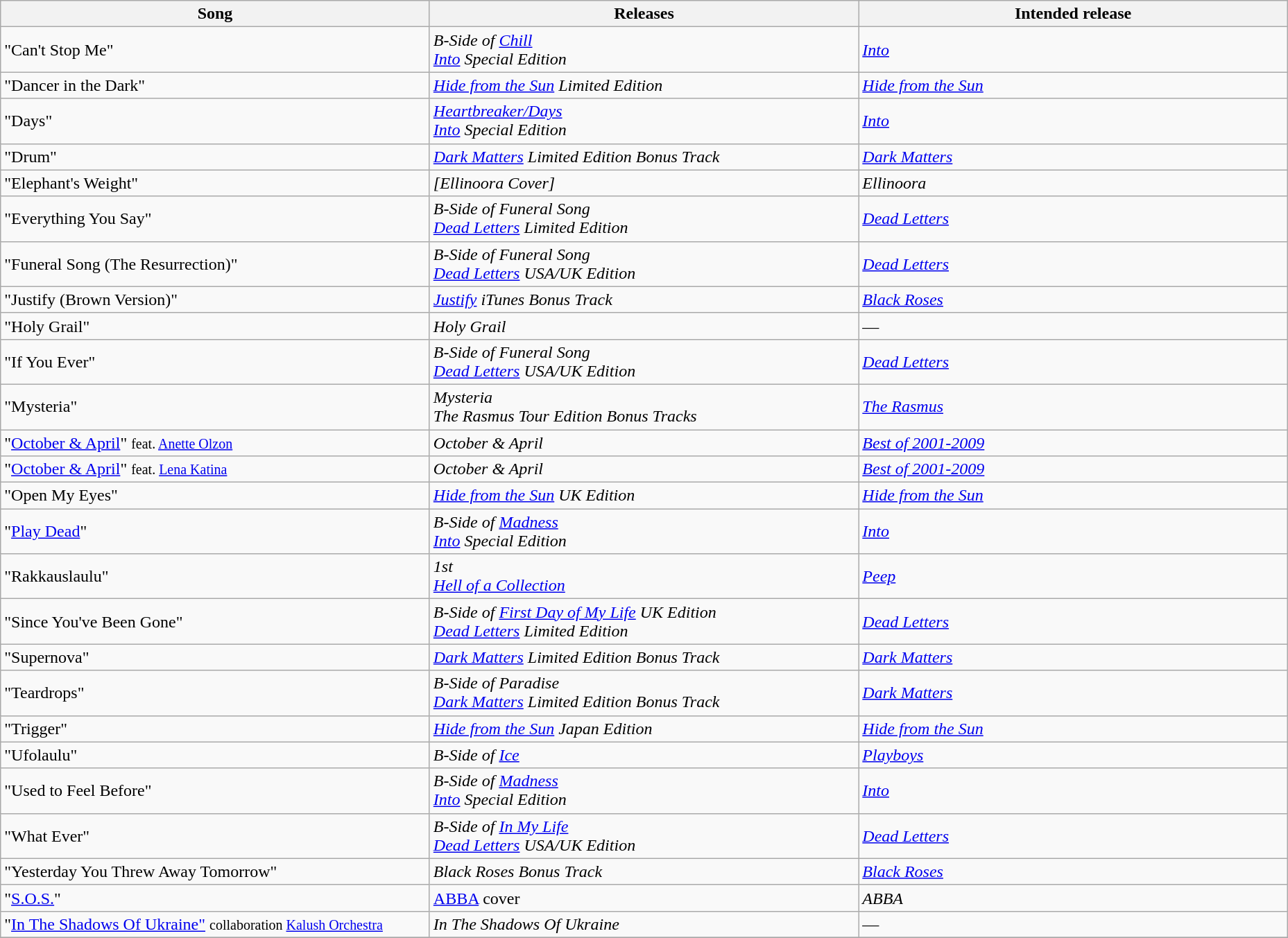<table class="wikitable sortable">
<tr>
<th width=30%>Song</th>
<th width=30%>Releases</th>
<th width=30%>Intended release</th>
</tr>
<tr>
<td>"Can't Stop Me"</td>
<td><em>B-Side of <a href='#'>Chill</a></em><br><em><a href='#'>Into</a> Special Edition</em></td>
<td><em><a href='#'>Into</a></em></td>
</tr>
<tr>
<td>"Dancer in the Dark"</td>
<td><em><a href='#'>Hide from the Sun</a> Limited Edition</em></td>
<td><em><a href='#'>Hide from the Sun</a></em></td>
</tr>
<tr>
<td>"Days"</td>
<td><em><a href='#'>Heartbreaker/Days</a></em><br><em><a href='#'>Into</a> Special Edition</em></td>
<td><em><a href='#'>Into</a></em></td>
</tr>
<tr>
<td>"Drum"</td>
<td><em><a href='#'>Dark Matters</a> Limited Edition Bonus Track</em></td>
<td><em><a href='#'>Dark Matters</a></em></td>
</tr>
<tr>
<td>"Elephant's Weight"</td>
<td><em>[Ellinoora Cover]</em></td>
<td><em>Ellinoora</em></td>
</tr>
<tr>
<td>"Everything You Say"</td>
<td><em>B-Side of Funeral Song</em><br><em><a href='#'>Dead Letters</a> Limited Edition</em></td>
<td><em><a href='#'>Dead Letters</a></em></td>
</tr>
<tr>
<td>"Funeral Song (The Resurrection)"</td>
<td><em>B-Side of Funeral Song</em><br><em><a href='#'>Dead Letters</a> USA/UK Edition</em></td>
<td><em><a href='#'>Dead Letters</a></em></td>
</tr>
<tr>
<td>"Justify (Brown Version)"</td>
<td><em><a href='#'>Justify</a> iTunes Bonus Track</em></td>
<td><em><a href='#'>Black Roses</a></em></td>
</tr>
<tr>
<td>"Holy Grail"</td>
<td><em>Holy Grail</em></td>
<td>—</td>
</tr>
<tr>
<td>"If You Ever"</td>
<td><em>B-Side of Funeral Song</em><br><em><a href='#'>Dead Letters</a> USA/UK Edition</em></td>
<td><em><a href='#'>Dead Letters</a></em></td>
</tr>
<tr>
<td>"Mysteria"</td>
<td><em>Mysteria</em><br><em>The Rasmus Tour Edition Bonus Tracks</em></td>
<td><em><a href='#'>The Rasmus</a></em></td>
</tr>
<tr>
<td>"<a href='#'>October & April</a>" <small>feat. <a href='#'>Anette Olzon</a></small></td>
<td><em>October & April</em></td>
<td><em><a href='#'>Best of 2001-2009</a></em></td>
</tr>
<tr>
<td>"<a href='#'>October & April</a>" <small>feat. <a href='#'>Lena Katina</a></small></td>
<td><em>October & April</em></td>
<td><em><a href='#'>Best of 2001-2009</a></em></td>
</tr>
<tr>
<td>"Open My Eyes"</td>
<td><em><a href='#'>Hide from the Sun</a> UK Edition</em></td>
<td><em><a href='#'>Hide from the Sun</a></em></td>
</tr>
<tr>
<td>"<a href='#'>Play Dead</a>"</td>
<td><em>B-Side of <a href='#'>Madness</a></em><br><em><a href='#'>Into</a> Special Edition</em></td>
<td><em><a href='#'>Into</a></em></td>
</tr>
<tr>
<td>"Rakkauslaulu"</td>
<td><em>1st</em><br><em><a href='#'>Hell of a Collection</a></em></td>
<td><em><a href='#'>Peep</a></em></td>
</tr>
<tr>
<td>"Since You've Been Gone"</td>
<td><em>B-Side of <a href='#'>First Day of My Life</a> UK Edition</em><br><em><a href='#'>Dead Letters</a> Limited Edition</em></td>
<td><em><a href='#'>Dead Letters</a></em></td>
</tr>
<tr>
<td>"Supernova"</td>
<td><em><a href='#'>Dark Matters</a> Limited Edition Bonus Track</em></td>
<td><em><a href='#'>Dark Matters</a></em></td>
</tr>
<tr>
<td>"Teardrops"</td>
<td><em>B-Side of Paradise</em><br><em><a href='#'>Dark Matters</a> Limited Edition Bonus Track</em></td>
<td><em><a href='#'>Dark Matters</a></em></td>
</tr>
<tr>
<td>"Trigger"</td>
<td><em><a href='#'>Hide from the Sun</a> Japan Edition</em></td>
<td><em><a href='#'>Hide from the Sun</a></em></td>
</tr>
<tr>
<td>"Ufolaulu"</td>
<td><em>B-Side of <a href='#'>Ice</a></em></td>
<td><em><a href='#'>Playboys</a></em></td>
</tr>
<tr>
<td>"Used to Feel Before"</td>
<td><em>B-Side of <a href='#'>Madness</a></em><br><em><a href='#'>Into</a> Special Edition</em></td>
<td><em><a href='#'>Into</a></em></td>
</tr>
<tr>
<td>"What Ever"</td>
<td><em>B-Side of <a href='#'>In My Life</a></em><br><em><a href='#'>Dead Letters</a> USA/UK Edition</em></td>
<td><em><a href='#'>Dead Letters</a></em></td>
</tr>
<tr>
<td>"Yesterday You Threw Away Tomorrow"</td>
<td><em>Black Roses Bonus Track</em></td>
<td><em><a href='#'>Black Roses</a></em></td>
</tr>
<tr>
<td>"<a href='#'>S.O.S.</a>"</td>
<td><a href='#'>ABBA</a> cover</td>
<td><em>ABBA</em></td>
</tr>
<tr>
<td>"<a href='#'>In The Shadows Of Ukraine"</a> <small>collaboration <a href='#'>Kalush Orchestra</a></small></td>
<td><em>In The Shadows Of Ukraine</em></td>
<td>—</td>
</tr>
<tr>
</tr>
</table>
